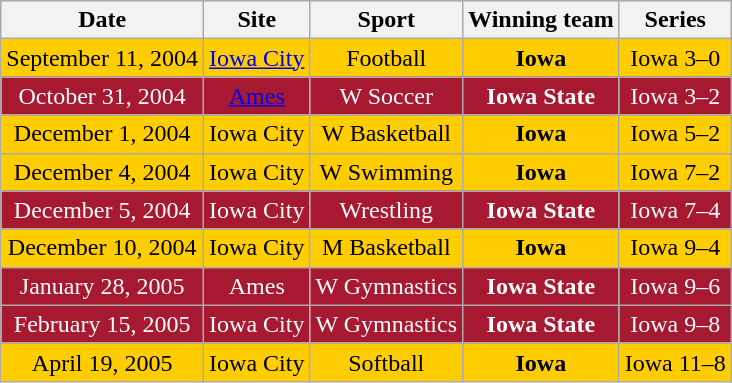<table class="wikitable">
<tr>
<th>Date</th>
<th>Site</th>
<th>Sport</th>
<th>Winning team</th>
<th>Series</th>
</tr>
<tr align=center style="background: #FFCD00;color:black;">
<td>September 11, 2004</td>
<td><a href='#'><span>Iowa City</span></a></td>
<td>Football</td>
<td><strong>Iowa</strong></td>
<td>Iowa 3–0</td>
</tr>
<tr align=center style="background: #A71930;color:white;">
<td>October 31, 2004</td>
<td><a href='#'><span>Ames</span></a></td>
<td>W Soccer</td>
<td><strong>Iowa State</strong></td>
<td>Iowa 3–2</td>
</tr>
<tr align=center style="background: #FFCD00;color:black;">
<td>December 1, 2004</td>
<td>Iowa City</td>
<td>W Basketball</td>
<td><strong>Iowa</strong></td>
<td>Iowa 5–2</td>
</tr>
<tr align=center style="background: #FFCD00;color:black;">
<td>December 4, 2004</td>
<td>Iowa City</td>
<td>W Swimming</td>
<td><strong>Iowa</strong></td>
<td>Iowa 7–2</td>
</tr>
<tr align=center style="background: #A71930;color:white;">
<td>December 5, 2004</td>
<td>Iowa City</td>
<td>Wrestling</td>
<td><strong>Iowa State</strong></td>
<td>Iowa 7–4</td>
</tr>
<tr align=center style="background: #FFCD00;color:black;">
<td>December 10, 2004</td>
<td>Iowa City</td>
<td>M Basketball</td>
<td><strong>Iowa</strong></td>
<td>Iowa 9–4</td>
</tr>
<tr align=center style="background: #A71930;color:white;">
<td>January 28, 2005</td>
<td>Ames</td>
<td>W Gymnastics</td>
<td><strong>Iowa State</strong></td>
<td>Iowa 9–6</td>
</tr>
<tr align=center style="background: #A71930;color:white;">
<td>February 15, 2005</td>
<td>Iowa City</td>
<td>W Gymnastics</td>
<td><strong>Iowa State</strong></td>
<td>Iowa 9–8</td>
</tr>
<tr align=center style="background: #FFCD00;color:black;">
<td>April 19, 2005</td>
<td>Iowa City</td>
<td>Softball</td>
<td><strong>Iowa</strong></td>
<td>Iowa 11–8</td>
</tr>
</table>
